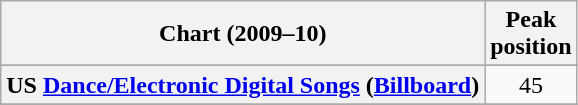<table class="wikitable sortable plainrowheaders" style="text-align:center;">
<tr>
<th>Chart (2009–10)</th>
<th>Peak<br>position</th>
</tr>
<tr>
</tr>
<tr>
</tr>
<tr>
</tr>
<tr>
<th scope="row">US <a href='#'>Dance/Electronic Digital Songs</a> (<a href='#'>Billboard</a>)</th>
<td>45</td>
</tr>
<tr>
</tr>
<tr>
</tr>
</table>
